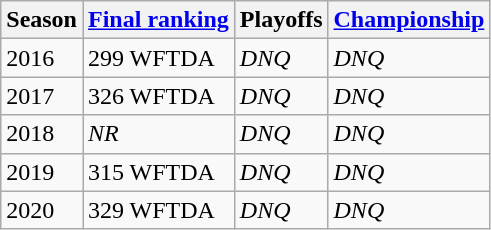<table class="wikitable sortable">
<tr>
<th>Season</th>
<th><a href='#'>Final ranking</a></th>
<th>Playoffs</th>
<th><a href='#'>Championship</a></th>
</tr>
<tr>
<td>2016</td>
<td>299 WFTDA</td>
<td><em>DNQ</em></td>
<td><em>DNQ</em></td>
</tr>
<tr>
<td>2017</td>
<td>326 WFTDA</td>
<td><em>DNQ</em></td>
<td><em>DNQ</em></td>
</tr>
<tr>
<td>2018</td>
<td><em>NR</em></td>
<td><em>DNQ</em></td>
<td><em>DNQ</em></td>
</tr>
<tr>
<td>2019</td>
<td>315 WFTDA</td>
<td><em>DNQ</em></td>
<td><em>DNQ</em></td>
</tr>
<tr>
<td>2020</td>
<td>329 WFTDA</td>
<td><em>DNQ</em></td>
<td><em>DNQ</em></td>
</tr>
</table>
